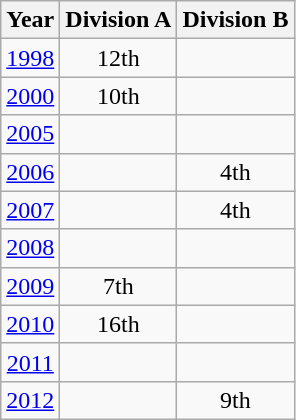<table class="wikitable" style="text-align:center">
<tr>
<th>Year</th>
<th>Division A</th>
<th>Division B</th>
</tr>
<tr>
<td><a href='#'>1998</a></td>
<td>12th</td>
<td></td>
</tr>
<tr>
<td><a href='#'>2000</a></td>
<td>10th</td>
<td></td>
</tr>
<tr>
<td><a href='#'>2005</a></td>
<td></td>
<td></td>
</tr>
<tr>
<td><a href='#'>2006</a></td>
<td></td>
<td>4th</td>
</tr>
<tr>
<td><a href='#'>2007</a></td>
<td></td>
<td>4th</td>
</tr>
<tr>
<td><a href='#'>2008</a></td>
<td></td>
<td></td>
</tr>
<tr>
<td><a href='#'>2009</a></td>
<td>7th</td>
<td></td>
</tr>
<tr>
<td><a href='#'>2010</a></td>
<td>16th</td>
<td></td>
</tr>
<tr>
<td><a href='#'>2011</a></td>
<td></td>
<td></td>
</tr>
<tr>
<td><a href='#'>2012</a></td>
<td></td>
<td>9th</td>
</tr>
</table>
